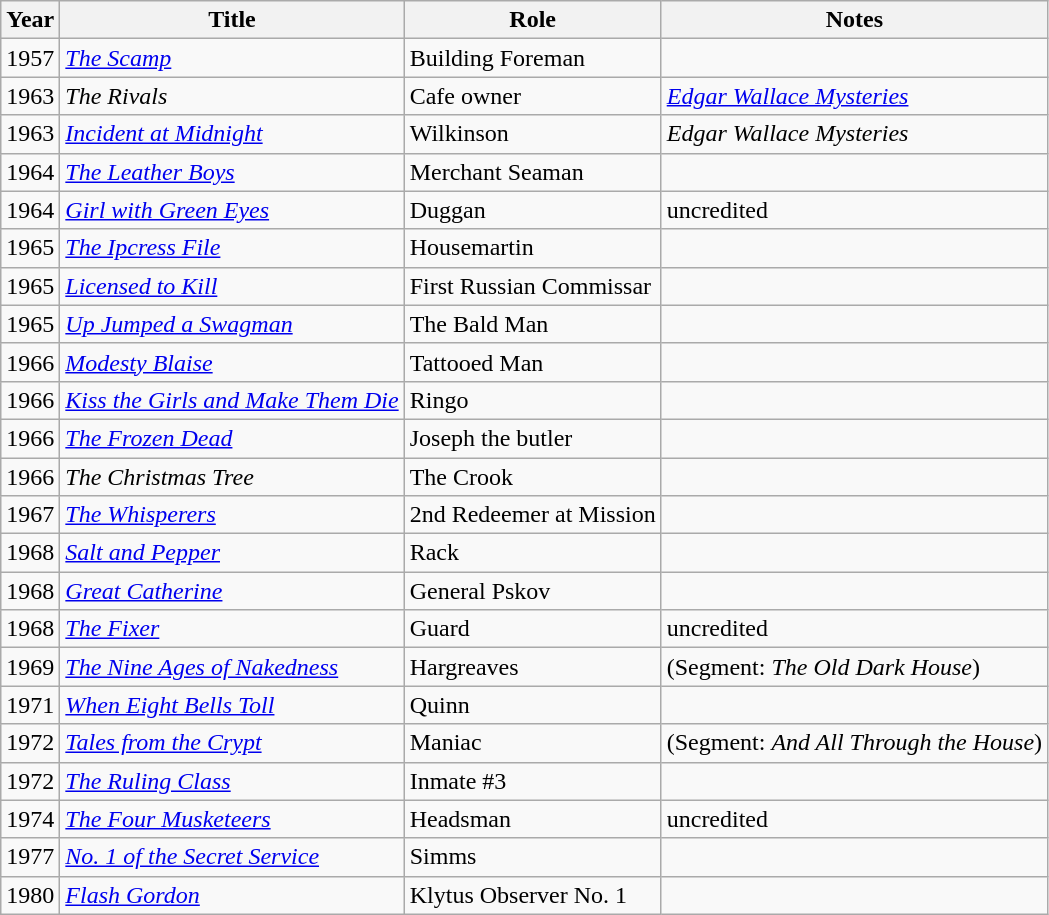<table class="wikitable">
<tr>
<th>Year</th>
<th>Title</th>
<th>Role</th>
<th>Notes</th>
</tr>
<tr>
<td>1957</td>
<td><em><a href='#'>The Scamp</a></em></td>
<td>Building Foreman</td>
<td></td>
</tr>
<tr>
<td>1963</td>
<td><em>The Rivals</em></td>
<td>Cafe owner</td>
<td><em><a href='#'>Edgar Wallace Mysteries</a></em></td>
</tr>
<tr>
<td>1963</td>
<td><em><a href='#'>Incident at Midnight</a></em></td>
<td>Wilkinson</td>
<td><em>Edgar Wallace Mysteries</em></td>
</tr>
<tr>
<td>1964</td>
<td><em><a href='#'>The Leather Boys</a></em></td>
<td>Merchant Seaman</td>
<td></td>
</tr>
<tr>
<td>1964</td>
<td><em><a href='#'>Girl with Green Eyes</a></em></td>
<td>Duggan</td>
<td>uncredited</td>
</tr>
<tr>
<td>1965</td>
<td><em><a href='#'>The Ipcress File</a></em></td>
<td>Housemartin</td>
<td></td>
</tr>
<tr>
<td>1965</td>
<td><em><a href='#'>Licensed to Kill</a></em></td>
<td>First Russian Commissar</td>
<td></td>
</tr>
<tr>
<td>1965</td>
<td><em><a href='#'>Up Jumped a Swagman</a></em></td>
<td>The Bald Man</td>
<td></td>
</tr>
<tr>
<td>1966</td>
<td><em><a href='#'>Modesty Blaise</a></em></td>
<td>Tattooed Man</td>
<td></td>
</tr>
<tr>
<td>1966</td>
<td><em><a href='#'>Kiss the Girls and Make Them Die</a></em></td>
<td>Ringo</td>
<td></td>
</tr>
<tr>
<td>1966</td>
<td><em><a href='#'>The Frozen Dead</a></em></td>
<td>Joseph the butler</td>
<td></td>
</tr>
<tr>
<td>1966</td>
<td><em>The Christmas Tree</em></td>
<td>The Crook</td>
<td></td>
</tr>
<tr>
<td>1967</td>
<td><em><a href='#'>The Whisperers</a></em></td>
<td>2nd Redeemer at Mission</td>
<td></td>
</tr>
<tr>
<td>1968</td>
<td><em><a href='#'>Salt and Pepper</a></em></td>
<td>Rack</td>
<td></td>
</tr>
<tr>
<td>1968</td>
<td><em><a href='#'>Great Catherine</a></em></td>
<td>General Pskov</td>
<td></td>
</tr>
<tr>
<td>1968</td>
<td><em><a href='#'>The Fixer</a></em></td>
<td>Guard</td>
<td>uncredited</td>
</tr>
<tr>
<td>1969</td>
<td><em><a href='#'>The Nine Ages of Nakedness</a></em></td>
<td>Hargreaves</td>
<td>(Segment: <em>The Old Dark House</em>)</td>
</tr>
<tr>
<td>1971</td>
<td><em><a href='#'>When Eight Bells Toll</a></em></td>
<td>Quinn</td>
<td></td>
</tr>
<tr>
<td>1972</td>
<td><em><a href='#'>Tales from the Crypt</a></em></td>
<td>Maniac</td>
<td>(Segment: <em>And All Through the House</em>)</td>
</tr>
<tr>
<td>1972</td>
<td><em><a href='#'>The Ruling Class</a></em></td>
<td>Inmate #3</td>
<td></td>
</tr>
<tr>
<td>1974</td>
<td><em><a href='#'>The Four Musketeers</a></em></td>
<td>Headsman</td>
<td>uncredited</td>
</tr>
<tr>
<td>1977</td>
<td><em><a href='#'>No. 1 of the Secret Service</a></em></td>
<td>Simms</td>
<td></td>
</tr>
<tr>
<td>1980</td>
<td><em><a href='#'>Flash Gordon</a></em></td>
<td>Klytus Observer No. 1</td>
<td></td>
</tr>
</table>
